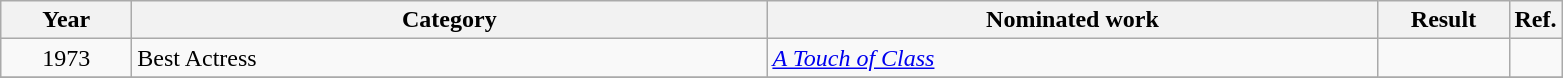<table class="wikitable">
<tr>
<th scope="col" style="width:5em;">Year</th>
<th scope="col" style="width:26em;">Category</th>
<th scope="col" style="width:25em;">Nominated work</th>
<th scope="col" style="width:5em;">Result</th>
<th>Ref.</th>
</tr>
<tr>
<td style="text-align:center;">1973</td>
<td>Best Actress</td>
<td><em><a href='#'>A Touch of Class</a></em></td>
<td></td>
<td></td>
</tr>
<tr>
</tr>
</table>
